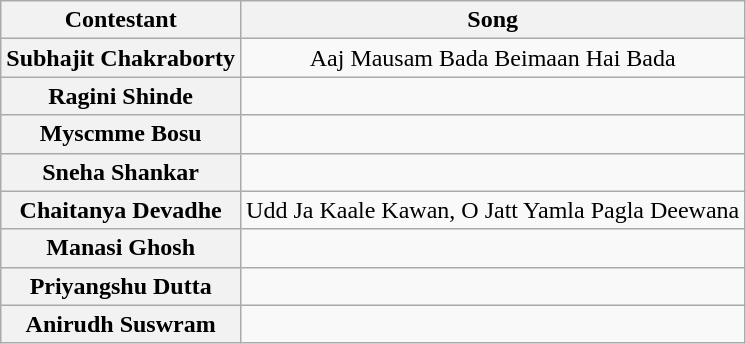<table class="wikitable unsortable" style="text-align:center;">
<tr>
<th scope="col">Contestant</th>
<th scope="col">Song</th>
</tr>
<tr>
<th>Subhajit Chakraborty</th>
<td>Aaj Mausam Bada Beimaan Hai Bada</td>
</tr>
<tr>
<th>Ragini Shinde</th>
<td></td>
</tr>
<tr>
<th>Myscmme Bosu</th>
<td></td>
</tr>
<tr>
<th>Sneha Shankar</th>
<td></td>
</tr>
<tr>
<th>Chaitanya Devadhe</th>
<td>Udd Ja Kaale Kawan, O Jatt Yamla Pagla Deewana</td>
</tr>
<tr>
<th>Manasi Ghosh</th>
<td></td>
</tr>
<tr>
<th>Priyangshu Dutta</th>
<td></td>
</tr>
<tr>
<th>Anirudh Suswram</th>
<td></td>
</tr>
</table>
